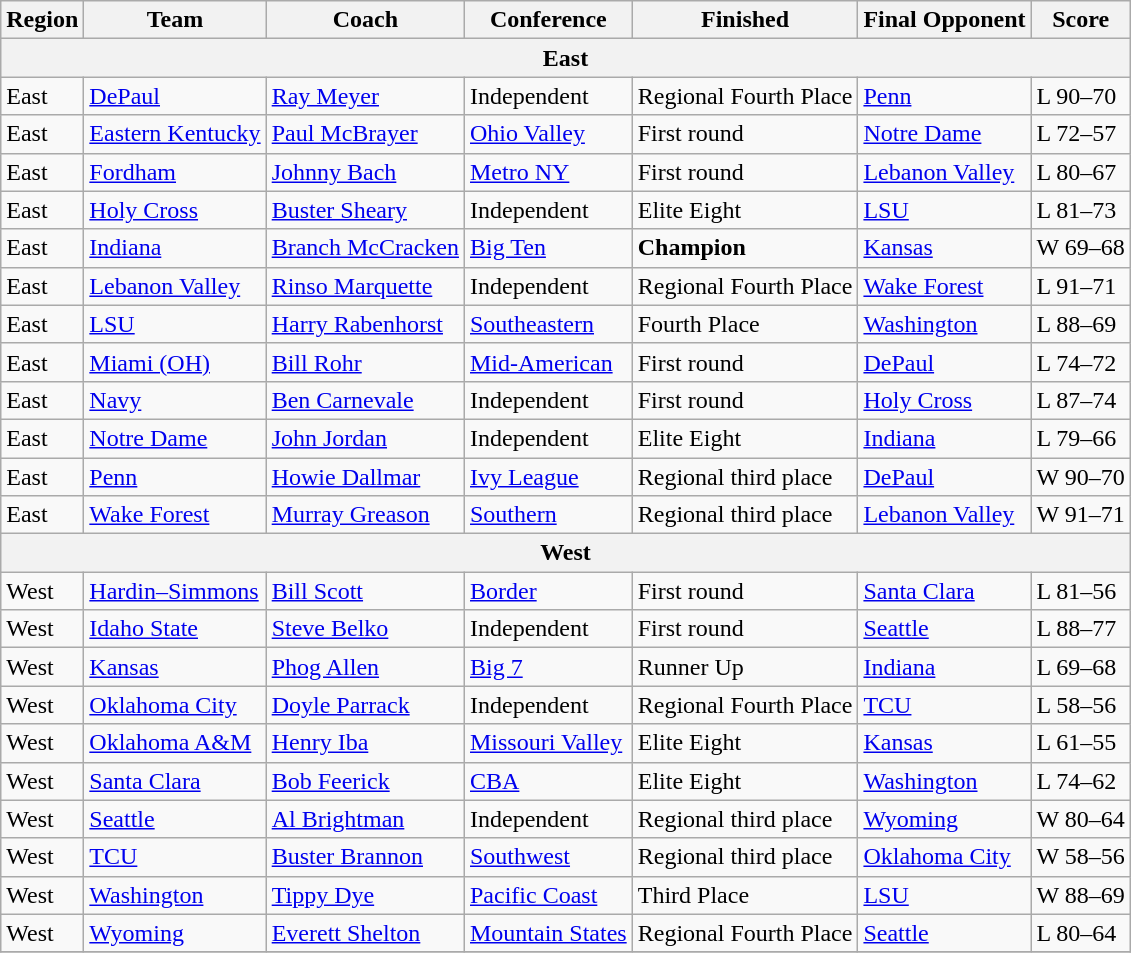<table class=wikitable>
<tr>
<th>Region</th>
<th>Team</th>
<th>Coach</th>
<th>Conference</th>
<th>Finished</th>
<th>Final Opponent</th>
<th>Score</th>
</tr>
<tr>
<th colspan=7>East</th>
</tr>
<tr>
<td>East</td>
<td><a href='#'>DePaul</a></td>
<td><a href='#'>Ray Meyer</a></td>
<td>Independent</td>
<td>Regional Fourth Place</td>
<td><a href='#'>Penn</a></td>
<td>L 90–70</td>
</tr>
<tr>
<td>East</td>
<td><a href='#'>Eastern Kentucky</a></td>
<td><a href='#'>Paul McBrayer</a></td>
<td><a href='#'>Ohio Valley</a></td>
<td>First round</td>
<td><a href='#'>Notre Dame</a></td>
<td>L 72–57</td>
</tr>
<tr>
<td>East</td>
<td><a href='#'>Fordham</a></td>
<td><a href='#'>Johnny Bach</a></td>
<td><a href='#'>Metro NY</a></td>
<td>First round</td>
<td><a href='#'>Lebanon Valley</a></td>
<td>L 80–67</td>
</tr>
<tr>
<td>East</td>
<td><a href='#'>Holy Cross</a></td>
<td><a href='#'>Buster Sheary</a></td>
<td>Independent</td>
<td>Elite Eight</td>
<td><a href='#'>LSU</a></td>
<td>L 81–73</td>
</tr>
<tr>
<td>East</td>
<td><a href='#'>Indiana</a></td>
<td><a href='#'>Branch McCracken</a></td>
<td><a href='#'>Big Ten</a></td>
<td><strong>Champion</strong></td>
<td><a href='#'>Kansas</a></td>
<td>W 69–68</td>
</tr>
<tr>
<td>East</td>
<td><a href='#'>Lebanon Valley</a></td>
<td><a href='#'>Rinso Marquette</a></td>
<td>Independent</td>
<td>Regional Fourth Place</td>
<td><a href='#'>Wake Forest</a></td>
<td>L 91–71</td>
</tr>
<tr>
<td>East</td>
<td><a href='#'>LSU</a></td>
<td><a href='#'>Harry Rabenhorst</a></td>
<td><a href='#'>Southeastern</a></td>
<td>Fourth Place</td>
<td><a href='#'>Washington</a></td>
<td>L 88–69</td>
</tr>
<tr>
<td>East</td>
<td><a href='#'>Miami (OH)</a></td>
<td><a href='#'>Bill Rohr</a></td>
<td><a href='#'>Mid-American</a></td>
<td>First round</td>
<td><a href='#'>DePaul</a></td>
<td>L 74–72</td>
</tr>
<tr>
<td>East</td>
<td><a href='#'>Navy</a></td>
<td><a href='#'>Ben Carnevale</a></td>
<td>Independent</td>
<td>First round</td>
<td><a href='#'>Holy Cross</a></td>
<td>L 87–74</td>
</tr>
<tr>
<td>East</td>
<td><a href='#'>Notre Dame</a></td>
<td><a href='#'>John Jordan</a></td>
<td>Independent</td>
<td>Elite Eight</td>
<td><a href='#'>Indiana</a></td>
<td>L 79–66</td>
</tr>
<tr>
<td>East</td>
<td><a href='#'>Penn</a></td>
<td><a href='#'>Howie Dallmar</a></td>
<td><a href='#'>Ivy League</a></td>
<td>Regional third place</td>
<td><a href='#'>DePaul</a></td>
<td>W 90–70</td>
</tr>
<tr>
<td>East</td>
<td><a href='#'>Wake Forest</a></td>
<td><a href='#'>Murray Greason</a></td>
<td><a href='#'>Southern</a></td>
<td>Regional third place</td>
<td><a href='#'>Lebanon Valley</a></td>
<td>W 91–71</td>
</tr>
<tr>
<th colspan=7>West</th>
</tr>
<tr>
<td>West</td>
<td><a href='#'>Hardin–Simmons</a></td>
<td><a href='#'>Bill Scott</a></td>
<td><a href='#'>Border</a></td>
<td>First round</td>
<td><a href='#'>Santa Clara</a></td>
<td>L 81–56</td>
</tr>
<tr>
<td>West</td>
<td><a href='#'>Idaho State</a></td>
<td><a href='#'>Steve Belko</a></td>
<td>Independent</td>
<td>First round</td>
<td><a href='#'>Seattle</a></td>
<td>L 88–77</td>
</tr>
<tr>
<td>West</td>
<td><a href='#'>Kansas</a></td>
<td><a href='#'>Phog Allen</a></td>
<td><a href='#'>Big 7</a></td>
<td>Runner Up</td>
<td><a href='#'>Indiana</a></td>
<td>L 69–68</td>
</tr>
<tr>
<td>West</td>
<td><a href='#'>Oklahoma City</a></td>
<td><a href='#'>Doyle Parrack</a></td>
<td>Independent</td>
<td>Regional Fourth Place</td>
<td><a href='#'>TCU</a></td>
<td>L 58–56</td>
</tr>
<tr>
<td>West</td>
<td><a href='#'>Oklahoma A&M</a></td>
<td><a href='#'>Henry Iba</a></td>
<td><a href='#'>Missouri Valley</a></td>
<td>Elite Eight</td>
<td><a href='#'>Kansas</a></td>
<td>L 61–55</td>
</tr>
<tr>
<td>West</td>
<td><a href='#'>Santa Clara</a></td>
<td><a href='#'>Bob Feerick</a></td>
<td><a href='#'>CBA</a></td>
<td>Elite Eight</td>
<td><a href='#'>Washington</a></td>
<td>L 74–62</td>
</tr>
<tr>
<td>West</td>
<td><a href='#'>Seattle</a></td>
<td><a href='#'>Al Brightman</a></td>
<td>Independent</td>
<td>Regional third place</td>
<td><a href='#'>Wyoming</a></td>
<td>W 80–64</td>
</tr>
<tr>
<td>West</td>
<td><a href='#'>TCU</a></td>
<td><a href='#'>Buster Brannon</a></td>
<td><a href='#'>Southwest</a></td>
<td>Regional third place</td>
<td><a href='#'>Oklahoma City</a></td>
<td>W 58–56</td>
</tr>
<tr>
<td>West</td>
<td><a href='#'>Washington</a></td>
<td><a href='#'>Tippy Dye</a></td>
<td><a href='#'>Pacific Coast</a></td>
<td>Third Place</td>
<td><a href='#'>LSU</a></td>
<td>W 88–69</td>
</tr>
<tr>
<td>West</td>
<td><a href='#'>Wyoming</a></td>
<td><a href='#'>Everett Shelton</a></td>
<td><a href='#'>Mountain States</a></td>
<td>Regional Fourth Place</td>
<td><a href='#'>Seattle</a></td>
<td>L 80–64</td>
</tr>
<tr>
</tr>
</table>
